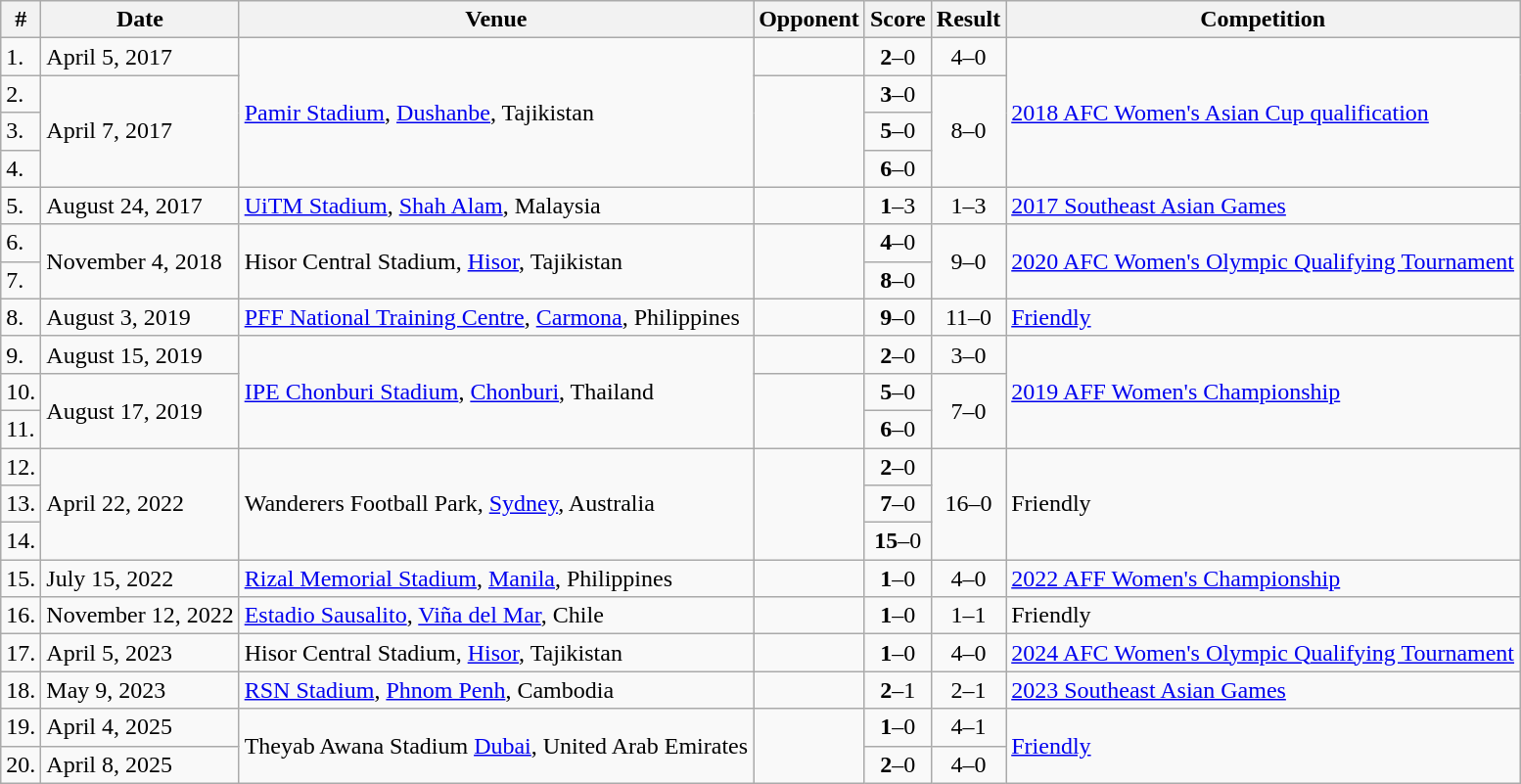<table class="wikitable">
<tr>
<th>#</th>
<th>Date</th>
<th>Venue</th>
<th>Opponent</th>
<th>Score</th>
<th>Result</th>
<th>Competition</th>
</tr>
<tr>
<td>1.</td>
<td>April 5, 2017</td>
<td rowspan=4><a href='#'>Pamir Stadium</a>, <a href='#'>Dushanbe</a>, Tajikistan</td>
<td></td>
<td align=center><strong>2</strong>–0</td>
<td align=center>4–0</td>
<td rowspan=4><a href='#'>2018 AFC Women's Asian Cup qualification</a></td>
</tr>
<tr>
<td>2.</td>
<td rowspan=3>April 7, 2017</td>
<td rowspan=3></td>
<td align=center><strong>3</strong>–0</td>
<td rowspan="3" align=center>8–0</td>
</tr>
<tr>
<td>3.</td>
<td align=center><strong>5</strong>–0</td>
</tr>
<tr>
<td>4.</td>
<td align=center><strong>6</strong>–0</td>
</tr>
<tr>
<td>5.</td>
<td>August 24, 2017</td>
<td><a href='#'>UiTM Stadium</a>, <a href='#'>Shah Alam</a>, Malaysia</td>
<td></td>
<td align=center><strong>1</strong>–3</td>
<td align=center>1–3</td>
<td><a href='#'>2017 Southeast Asian Games</a></td>
</tr>
<tr>
<td>6.</td>
<td rowspan="2">November 4, 2018</td>
<td rowspan="2">Hisor Central Stadium, <a href='#'>Hisor</a>, Tajikistan</td>
<td rowspan="2"></td>
<td align=center><strong>4</strong>–0</td>
<td rowspan="2" align=center>9–0</td>
<td rowspan="2"><a href='#'>2020 AFC Women's Olympic Qualifying Tournament</a></td>
</tr>
<tr>
<td>7.</td>
<td align=center><strong>8</strong>–0</td>
</tr>
<tr>
<td>8.</td>
<td>August 3, 2019</td>
<td><a href='#'>PFF National Training Centre</a>, <a href='#'>Carmona</a>, Philippines</td>
<td></td>
<td align=center><strong>9</strong>–0</td>
<td align=center>11–0</td>
<td><a href='#'>Friendly</a></td>
</tr>
<tr>
<td>9.</td>
<td>August 15, 2019</td>
<td rowspan=3><a href='#'>IPE Chonburi Stadium</a>, <a href='#'>Chonburi</a>, Thailand</td>
<td></td>
<td align=center><strong>2</strong>–0</td>
<td align=center>3–0</td>
<td rowspan=3><a href='#'>2019 AFF Women's Championship</a></td>
</tr>
<tr>
<td>10.</td>
<td rowspan="2">August 17, 2019</td>
<td rowspan="2"></td>
<td align=center><strong>5</strong>–0</td>
<td rowspan="2" align=center>7–0</td>
</tr>
<tr>
<td>11.</td>
<td align=center><strong>6</strong>–0</td>
</tr>
<tr>
<td>12.</td>
<td rowspan="3">April 22, 2022</td>
<td rowspan="3">Wanderers Football Park, <a href='#'>Sydney</a>, Australia</td>
<td rowspan="3"></td>
<td align=center><strong>2</strong>–0</td>
<td rowspan="3" align=center>16–0</td>
<td rowspan="3">Friendly</td>
</tr>
<tr>
<td>13.</td>
<td align=center><strong>7</strong>–0</td>
</tr>
<tr>
<td>14.</td>
<td align=center><strong>15</strong>–0</td>
</tr>
<tr>
<td>15.</td>
<td>July 15, 2022</td>
<td><a href='#'>Rizal Memorial Stadium</a>, <a href='#'>Manila</a>, Philippines</td>
<td></td>
<td style="text-align:center;"><strong>1</strong>–0</td>
<td style="text-align:center;">4–0</td>
<td><a href='#'>2022 AFF Women's Championship</a></td>
</tr>
<tr>
<td>16.</td>
<td>November 12, 2022</td>
<td><a href='#'>Estadio Sausalito</a>, <a href='#'>Viña del Mar</a>, Chile</td>
<td></td>
<td style="text-align:center;"><strong>1</strong>–0</td>
<td align=center>1–1</td>
<td>Friendly</td>
</tr>
<tr>
<td>17.</td>
<td>April 5, 2023</td>
<td>Hisor Central Stadium, <a href='#'>Hisor</a>, Tajikistan</td>
<td></td>
<td style="text-align:center;"><strong>1</strong>–0</td>
<td style="text-align:center;">4–0</td>
<td><a href='#'>2024 AFC Women's Olympic Qualifying Tournament</a></td>
</tr>
<tr>
<td>18.</td>
<td>May 9, 2023</td>
<td><a href='#'>RSN Stadium</a>, <a href='#'>Phnom Penh</a>, Cambodia</td>
<td></td>
<td style="text-align:center;"><strong>2</strong>–1</td>
<td style="text-align:center;">2–1</td>
<td><a href='#'>2023 Southeast Asian Games</a></td>
</tr>
<tr>
<td>19.</td>
<td>April 4, 2025</td>
<td rowspan=2>Theyab Awana Stadium <a href='#'>Dubai</a>, United Arab Emirates</td>
<td rowspan=2></td>
<td style="text-align:center;"><strong>1</strong>–0</td>
<td style="text-align:center;">4–1</td>
<td rowspan=2><a href='#'>Friendly</a></td>
</tr>
<tr>
<td>20.</td>
<td>April 8, 2025</td>
<td style="text-align:center;"><strong>2</strong>–0</td>
<td style="text-align:center;">4–0</td>
</tr>
</table>
